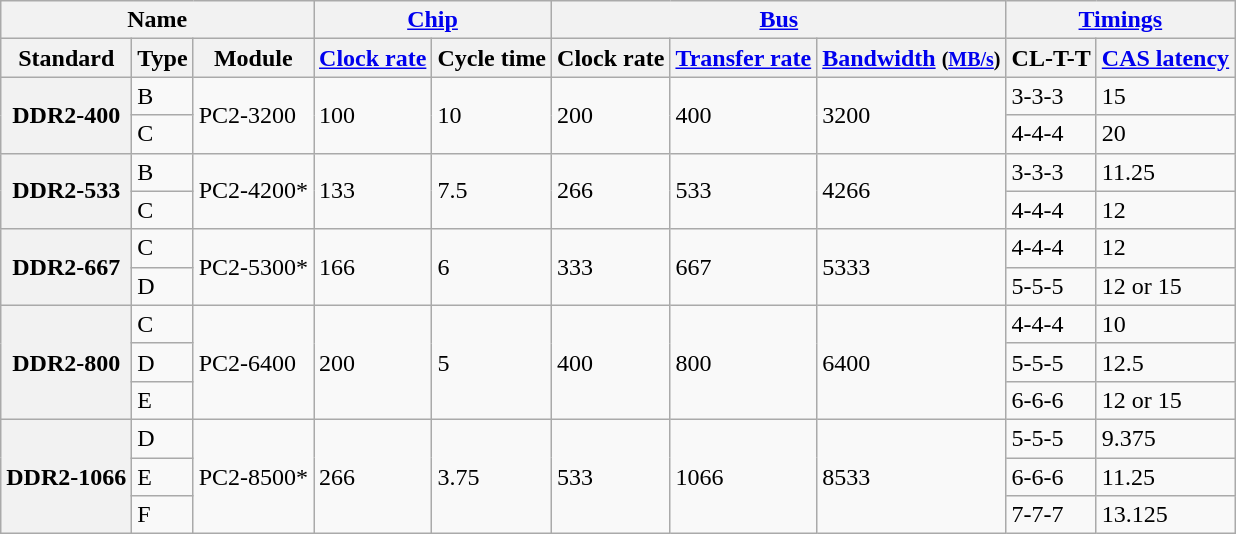<table class="wikitable sortable">
<tr>
<th colspan="3" scope="col">Name</th>
<th colspan="2" scope="col"><a href='#'>Chip</a></th>
<th colspan="3" scope="col"><a href='#'>Bus</a></th>
<th colspan="2" scope="col"><a href='#'>Timings</a></th>
</tr>
<tr>
<th scope="col">Standard</th>
<th scope="col">Type</th>
<th scope="col">Module</th>
<th scope="col"><a href='#'>Clock rate</a> </th>
<th scope="col">Cycle time </th>
<th scope="col">Clock rate </th>
<th scope="col"><a href='#'>Transfer rate</a> </th>
<th scope="col"><a href='#'>Bandwidth</a> <small>(<a href='#'>MB/s</a>)</small></th>
<th scope="col">CL-T-T</th>
<th scope="col"><a href='#'>CAS latency</a> </th>
</tr>
<tr>
<th rowspan="2" scope="row">DDR2-400</th>
<td scope="row">B</td>
<td rowspan="2">PC2-3200</td>
<td rowspan="2">100</td>
<td rowspan="2">10</td>
<td rowspan="2">200</td>
<td rowspan="2">400</td>
<td rowspan="2">3200</td>
<td>3-3-3</td>
<td>15</td>
</tr>
<tr>
<td scope="row">C</td>
<td>4-4-4</td>
<td>20</td>
</tr>
<tr>
<th rowspan="2" scope="row">DDR2-533</th>
<td scope="row">B</td>
<td rowspan="2">PC2-4200*</td>
<td rowspan="2">133</td>
<td rowspan="2">7.5</td>
<td rowspan="2">266</td>
<td rowspan="2">533</td>
<td rowspan="2">4266</td>
<td>3-3-3</td>
<td>11.25</td>
</tr>
<tr>
<td scope="row">C</td>
<td>4-4-4</td>
<td>12</td>
</tr>
<tr>
<th rowspan="2" scope="row">DDR2-667</th>
<td scope="row">C</td>
<td rowspan="2">PC2-5300*</td>
<td rowspan="2">166</td>
<td rowspan="2">6</td>
<td rowspan="2">333</td>
<td rowspan="2">667</td>
<td rowspan="2">5333</td>
<td>4-4-4</td>
<td>12</td>
</tr>
<tr>
<td scope="row">D</td>
<td>5-5-5</td>
<td>12 or 15</td>
</tr>
<tr>
<th rowspan="3" scope="row">DDR2-800</th>
<td scope="row">C</td>
<td rowspan="3">PC2-6400</td>
<td rowspan="3">200</td>
<td rowspan="3">5</td>
<td rowspan="3">400</td>
<td rowspan="3">800</td>
<td rowspan="3">6400</td>
<td>4-4-4</td>
<td>10</td>
</tr>
<tr>
<td scope="row">D</td>
<td>5-5-5</td>
<td>12.5</td>
</tr>
<tr>
<td scope="row">E</td>
<td>6-6-6</td>
<td>12 or 15</td>
</tr>
<tr>
<th rowspan="3" scope="row">DDR2-1066</th>
<td scope="row">D</td>
<td rowspan="3">PC2-8500*</td>
<td rowspan="3">266</td>
<td rowspan="3">3.75</td>
<td rowspan="3">533</td>
<td rowspan="3">1066</td>
<td rowspan="3">8533</td>
<td>5-5-5</td>
<td>9.375</td>
</tr>
<tr>
<td scope="row">E</td>
<td>6-6-6</td>
<td>11.25</td>
</tr>
<tr>
<td scope="row">F</td>
<td>7-7-7</td>
<td>13.125</td>
</tr>
</table>
